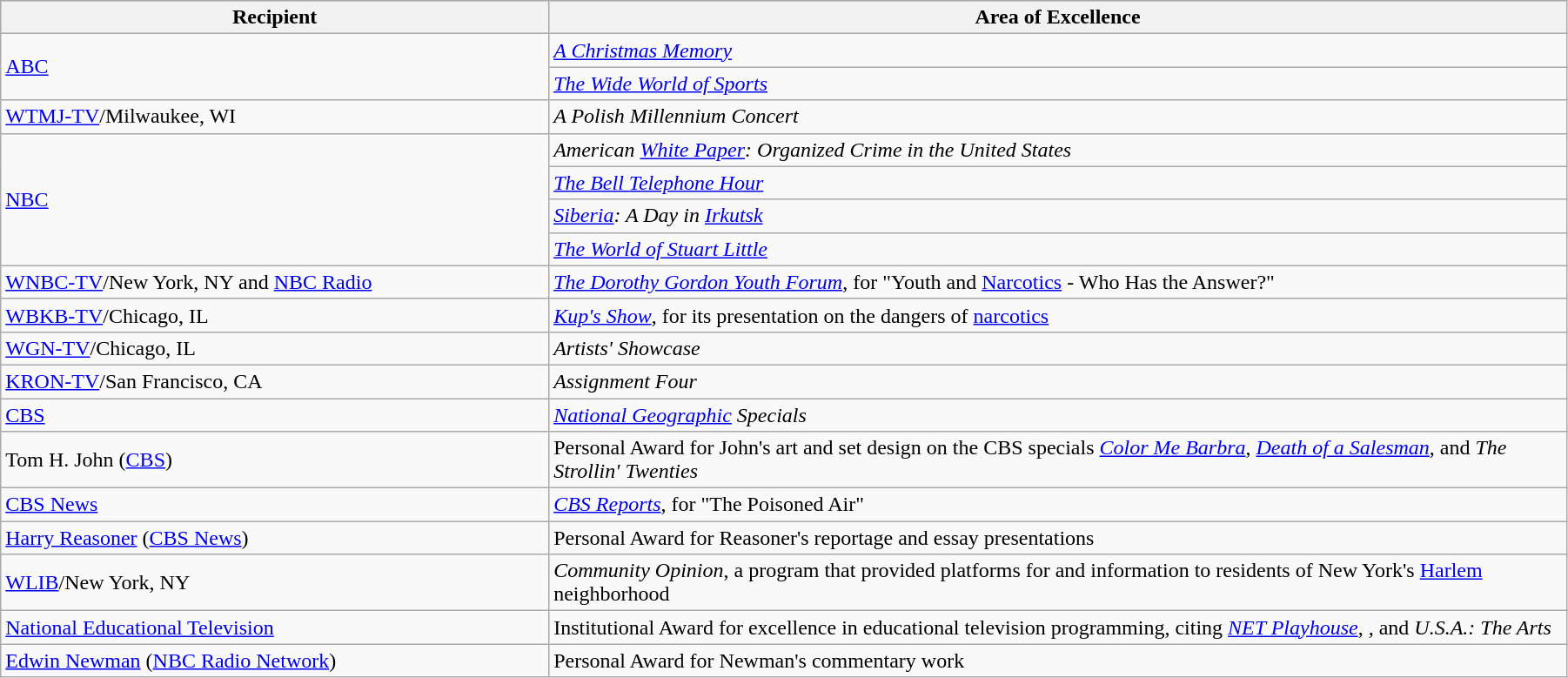<table class="wikitable" style="width:95%">
<tr bgcolor="#CCCCCC">
<th width=35%>Recipient</th>
<th width=65%>Area of Excellence</th>
</tr>
<tr>
<td rowspan="2"><a href='#'>ABC</a></td>
<td><em><a href='#'>A Christmas Memory</a></em></td>
</tr>
<tr>
<td><em><a href='#'>The Wide World of Sports</a></em></td>
</tr>
<tr>
<td><a href='#'>WTMJ-TV</a>/Milwaukee, WI</td>
<td><em>A Polish Millennium Concert</em></td>
</tr>
<tr>
<td rowspan="4"><a href='#'>NBC</a></td>
<td><em>American <a href='#'>White Paper</a>: Organized Crime in the United States</em></td>
</tr>
<tr>
<td><em><a href='#'>The Bell Telephone Hour</a></em></td>
</tr>
<tr>
<td><em><a href='#'>Siberia</a>: A Day in <a href='#'>Irkutsk</a></em></td>
</tr>
<tr>
<td><em><a href='#'>The World of Stuart Little</a></em></td>
</tr>
<tr>
<td><a href='#'>WNBC-TV</a>/New York, NY and <a href='#'>NBC Radio</a></td>
<td><em><a href='#'>The Dorothy Gordon Youth Forum</a></em>, for "Youth and <a href='#'>Narcotics</a> - Who Has the Answer?"</td>
</tr>
<tr>
<td><a href='#'>WBKB-TV</a>/Chicago, IL</td>
<td><em><a href='#'>Kup's Show</a></em>, for its presentation on the dangers of <a href='#'>narcotics</a></td>
</tr>
<tr>
<td><a href='#'>WGN-TV</a>/Chicago, IL</td>
<td><em>Artists' Showcase</em></td>
</tr>
<tr>
<td><a href='#'>KRON-TV</a>/San Francisco, CA</td>
<td><em>Assignment Four</em></td>
</tr>
<tr>
<td><a href='#'>CBS</a></td>
<td><em><a href='#'>National Geographic</a> Specials</em></td>
</tr>
<tr>
<td>Tom H. John (<a href='#'>CBS</a>)</td>
<td>Personal Award for John's art and set design on the CBS specials <em><a href='#'>Color Me Barbra</a></em>, <em><a href='#'>Death of a Salesman</a></em>, and <em>The Strollin' Twenties</em></td>
</tr>
<tr>
<td><a href='#'>CBS News</a></td>
<td><em><a href='#'>CBS Reports</a></em>, for "The Poisoned Air"</td>
</tr>
<tr>
<td><a href='#'>Harry Reasoner</a> (<a href='#'>CBS News</a>)</td>
<td>Personal Award for Reasoner's reportage and essay presentations</td>
</tr>
<tr>
<td><a href='#'>WLIB</a>/New York, NY</td>
<td><em>Community Opinion</em>, a program that provided platforms for and information to residents of New York's <a href='#'>Harlem</a> neighborhood</td>
</tr>
<tr>
<td><a href='#'>National Educational Television</a></td>
<td>Institutional Award for excellence in educational television programming, citing <em><a href='#'>NET Playhouse</a></em>, <em></em>, and <em>U.S.A.: The Arts</em></td>
</tr>
<tr>
<td><a href='#'>Edwin Newman</a> (<a href='#'>NBC Radio Network</a>)</td>
<td>Personal Award for Newman's commentary work</td>
</tr>
</table>
